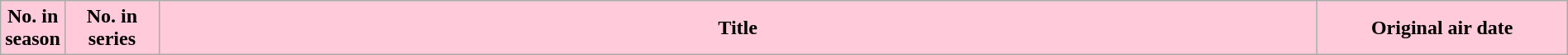<table class="wikitable plainrowheaders" style="width:100%">
<tr>
<th style="background:#FFCBDB; width:4%">No. in<br>season</th>
<th style="background:#FFCBDB; width:6%">No. in<br>series</th>
<th style="background:#FFCBDB">Title</th>
<th style="background:#FFCBDB; width:16%">Original air date<br>
















































</th>
</tr>
</table>
